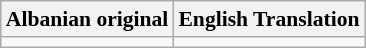<table class="wikitable" style="font-size:90%;">
<tr>
<th>Albanian original</th>
<th>English Translation</th>
</tr>
<tr>
<td></td>
<td></td>
</tr>
</table>
